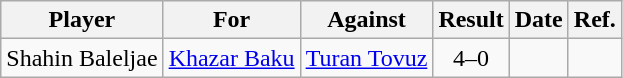<table class="wikitable sortable">
<tr>
<th>Player</th>
<th>For</th>
<th>Against</th>
<th style="text-align:center">Result</th>
<th>Date</th>
<th>Ref.</th>
</tr>
<tr>
<td> Shahin Baleljae</td>
<td><a href='#'>Khazar Baku</a></td>
<td><a href='#'>Turan Tovuz</a></td>
<td style="text-align:center;">4–0</td>
<td></td>
<td></td>
</tr>
</table>
